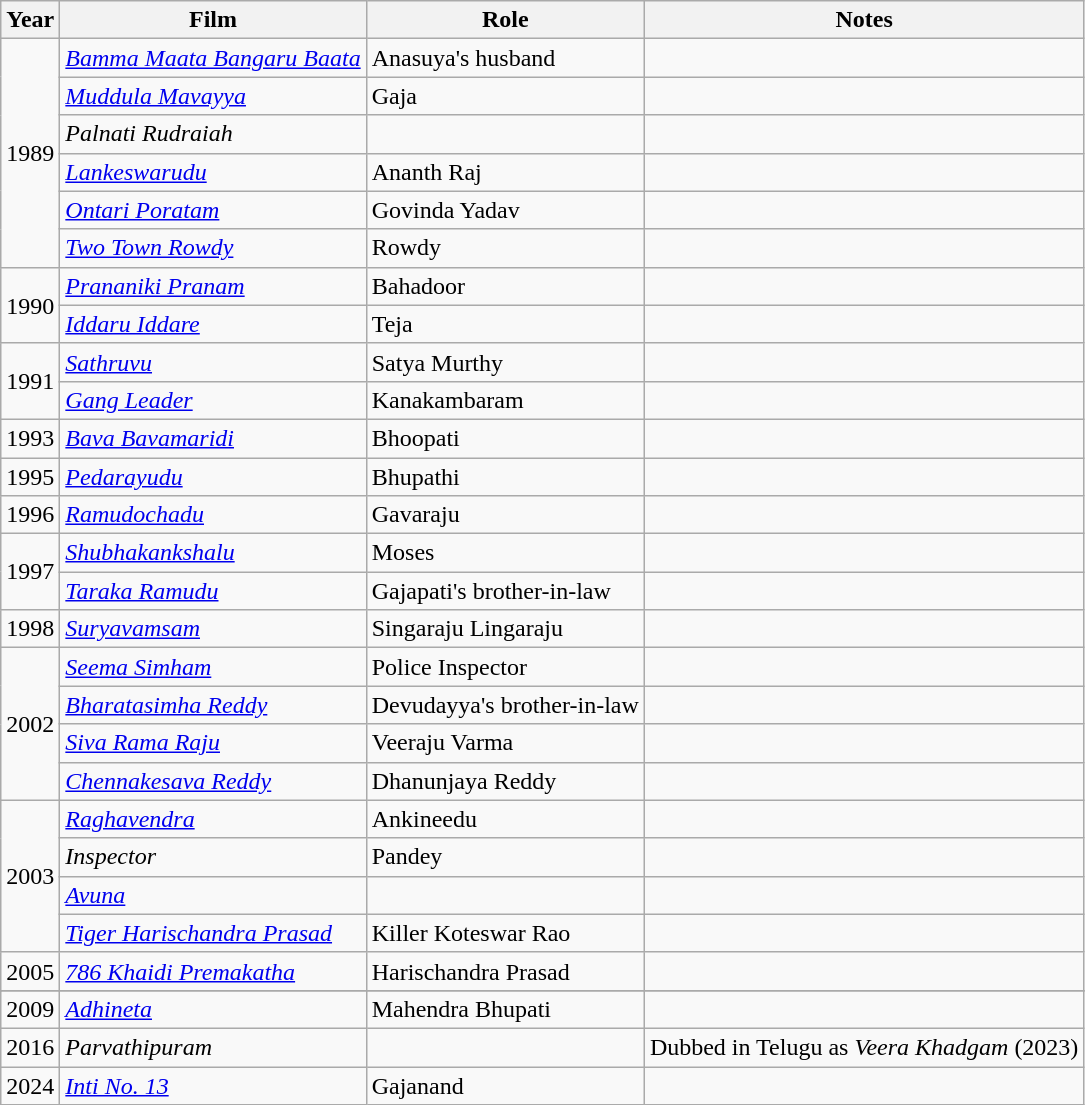<table class="wikitable sortable">
<tr>
<th scope="col">Year</th>
<th scope="col">Film</th>
<th scope="col">Role</th>
<th class="unsortable" scope="col">Notes</th>
</tr>
<tr>
<td rowspan="6">1989</td>
<td><em><a href='#'>Bamma Maata Bangaru Baata</a></em></td>
<td>Anasuya's husband</td>
<td></td>
</tr>
<tr>
<td><em><a href='#'>Muddula Mavayya</a></em></td>
<td>Gaja</td>
<td></td>
</tr>
<tr>
<td><em>Palnati Rudraiah</em></td>
<td></td>
<td></td>
</tr>
<tr>
<td><em><a href='#'>Lankeswarudu</a></em></td>
<td>Ananth Raj</td>
<td></td>
</tr>
<tr>
<td><em><a href='#'>Ontari Poratam</a></em></td>
<td>Govinda Yadav</td>
<td></td>
</tr>
<tr>
<td><em><a href='#'>Two Town Rowdy</a></em></td>
<td>Rowdy</td>
<td></td>
</tr>
<tr>
<td rowspan="2">1990</td>
<td><em><a href='#'>Prananiki Pranam</a></em></td>
<td>Bahadoor</td>
<td></td>
</tr>
<tr>
<td><em><a href='#'>Iddaru Iddare</a></em></td>
<td>Teja</td>
<td></td>
</tr>
<tr>
<td rowspan="2">1991</td>
<td><em><a href='#'>Sathruvu</a></em></td>
<td>Satya Murthy</td>
<td></td>
</tr>
<tr>
<td><em><a href='#'>Gang Leader</a></em></td>
<td>Kanakambaram</td>
<td></td>
</tr>
<tr>
<td>1993</td>
<td><em><a href='#'>Bava Bavamaridi</a></em></td>
<td>Bhoopati</td>
<td></td>
</tr>
<tr>
<td>1995</td>
<td><em><a href='#'>Pedarayudu</a></em></td>
<td>Bhupathi</td>
<td></td>
</tr>
<tr>
<td>1996</td>
<td><em><a href='#'>Ramudochadu</a></em></td>
<td>Gavaraju</td>
<td></td>
</tr>
<tr>
<td rowspan="2">1997</td>
<td><em><a href='#'>Shubhakankshalu</a></em></td>
<td>Moses</td>
<td></td>
</tr>
<tr>
<td><em><a href='#'>Taraka Ramudu</a></em></td>
<td>Gajapati's brother-in-law</td>
<td></td>
</tr>
<tr>
<td>1998</td>
<td><em><a href='#'>Suryavamsam</a></em></td>
<td>Singaraju Lingaraju</td>
<td></td>
</tr>
<tr>
<td rowspan="4">2002</td>
<td><em><a href='#'>Seema Simham</a></em></td>
<td>Police Inspector</td>
<td></td>
</tr>
<tr>
<td><em><a href='#'>Bharatasimha Reddy</a></em></td>
<td>Devudayya's brother-in-law</td>
<td></td>
</tr>
<tr>
<td><em><a href='#'>Siva Rama Raju</a></em></td>
<td>Veeraju Varma</td>
<td></td>
</tr>
<tr>
<td><em><a href='#'>Chennakesava Reddy</a></em></td>
<td>Dhanunjaya Reddy</td>
<td></td>
</tr>
<tr>
<td rowspan="4">2003</td>
<td><em><a href='#'>Raghavendra</a></em></td>
<td>Ankineedu</td>
<td></td>
</tr>
<tr>
<td><em>Inspector</em></td>
<td>Pandey</td>
<td></td>
</tr>
<tr>
<td><em><a href='#'>Avuna</a></em></td>
<td></td>
<td></td>
</tr>
<tr>
<td><em><a href='#'>Tiger Harischandra Prasad</a></em></td>
<td>Killer Koteswar Rao</td>
<td></td>
</tr>
<tr>
<td>2005</td>
<td><em><a href='#'>786 Khaidi Premakatha</a></em></td>
<td>Harischandra Prasad</td>
<td></td>
</tr>
<tr>
</tr>
<tr>
<td>2009</td>
<td><em><a href='#'>Adhineta</a></em></td>
<td>Mahendra Bhupati</td>
<td></td>
</tr>
<tr>
<td>2016</td>
<td><em>Parvathipuram</em></td>
<td></td>
<td>Dubbed in Telugu as <em>Veera Khadgam</em> (2023)</td>
</tr>
<tr>
<td>2024</td>
<td><em><a href='#'>Inti No. 13</a></em></td>
<td>Gajanand</td>
<td></td>
</tr>
</table>
